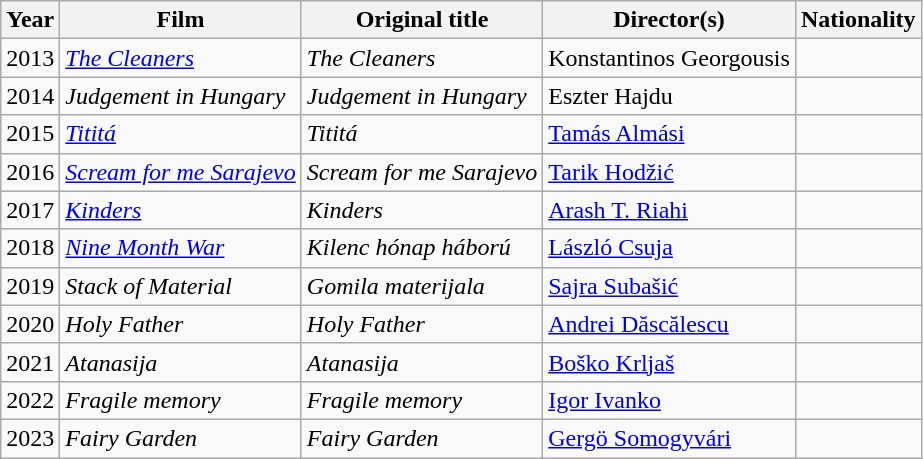<table class="wikitable">
<tr>
<th>Year</th>
<th>Film</th>
<th>Original title</th>
<th>Director(s)</th>
<th>Nationality</th>
</tr>
<tr>
<td>2013</td>
<td><em><a href='#'>The Cleaners</a></em></td>
<td><em>The Cleaners</em></td>
<td>Konstantinos Georgousis</td>
<td></td>
</tr>
<tr>
<td>2014</td>
<td><em>Judgement in Hungary</em></td>
<td><em>Judgement in Hungary</em></td>
<td>Eszter Hajdu</td>
<td></td>
</tr>
<tr>
<td>2015</td>
<td><em><a href='#'>Tititá</a></em></td>
<td><em>Tititá</em></td>
<td><a href='#'>Tamás Almási</a></td>
<td></td>
</tr>
<tr>
<td>2016</td>
<td><em><a href='#'>Scream for me Sarajevo</a></em></td>
<td><em>Scream for me Sarajevo</em></td>
<td><a href='#'>Tarik Hodžić</a></td>
<td></td>
</tr>
<tr>
<td>2017</td>
<td><em><a href='#'>Kinders</a></em></td>
<td><em>Kinders</em></td>
<td><a href='#'>Arash T. Riahi</a></td>
<td></td>
</tr>
<tr>
<td>2018</td>
<td><em><a href='#'>Nine Month War</a></em></td>
<td><em>Kilenc hónap háború</em></td>
<td><a href='#'>László Csuja</a></td>
<td></td>
</tr>
<tr>
<td>2019</td>
<td><em>Stack of Material</em></td>
<td><em>Gomila materijala</em></td>
<td><a href='#'>Sajra Subašić</a></td>
<td></td>
</tr>
<tr>
<td>2020</td>
<td><em>Holy Father</em></td>
<td><em>Holy Father</em></td>
<td><a href='#'>Andrei Dăscălescu</a></td>
<td></td>
</tr>
<tr>
<td>2021</td>
<td><em>Atanasija</em></td>
<td><em>Atanasija</em></td>
<td><a href='#'>Boško Krljaš</a></td>
<td></td>
</tr>
<tr>
<td>2022</td>
<td><em>Fragile memory</em></td>
<td><em>Fragile memory</em></td>
<td><a href='#'>Igor Ivanko</a></td>
<td></td>
</tr>
<tr>
<td>2023</td>
<td><em>Fairy Garden</em></td>
<td><em>Fairy Garden</em></td>
<td><a href='#'>Gergö Somogyvári</a></td>
<td></td>
</tr>
</table>
